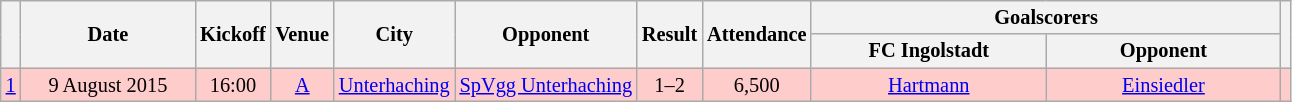<table class="wikitable" Style="text-align: center;font-size:85%">
<tr>
<th rowspan="2"></th>
<th rowspan="2" style="width:110px">Date</th>
<th rowspan="2">Kickoff</th>
<th rowspan="2">Venue</th>
<th rowspan="2">City</th>
<th rowspan="2">Opponent</th>
<th rowspan="2">Result</th>
<th rowspan="2">Attendance</th>
<th colspan="2">Goalscorers</th>
<th rowspan="2"></th>
</tr>
<tr>
<th style="width:150px">FC Ingolstadt</th>
<th style="width:150px">Opponent</th>
</tr>
<tr bgcolor="#FFCCCC">
<td><a href='#'>1</a></td>
<td>9 August 2015</td>
<td>16:00</td>
<td><a href='#'>A</a></td>
<td><a href='#'>Unterhaching</a></td>
<td><a href='#'>SpVgg Unterhaching</a></td>
<td>1–2</td>
<td>6,500</td>
<td><a href='#'>Hartmann</a> </td>
<td><a href='#'>Einsiedler</a> </td>
<td></td>
</tr>
</table>
